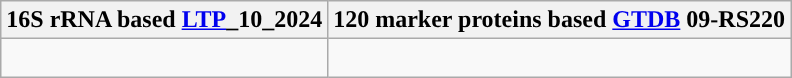<table class="wikitable">
<tr>
<th colspan=1>16S rRNA based <a href='#'>LTP</a>_10_2024</th>
<th colspan=1>120 marker proteins based <a href='#'>GTDB</a> 09-RS220</th>
</tr>
<tr>
<td style="vertical-align:top"><br></td>
<td><br></td>
</tr>
</table>
